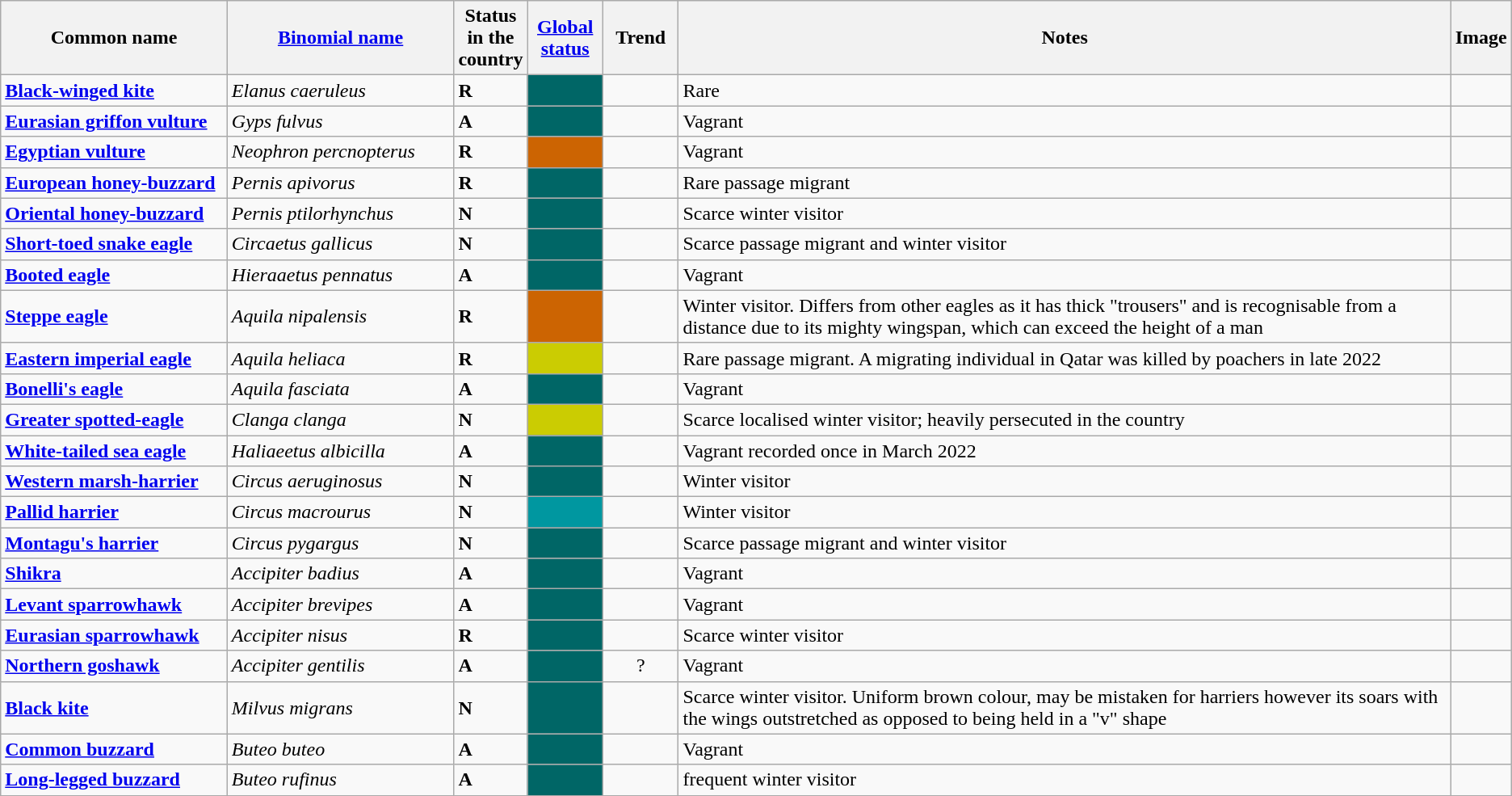<table class="wikitable sortable">
<tr>
<th width="15%">Common name</th>
<th width="15%"><a href='#'>Binomial name</a></th>
<th data-sort-type="number" width="1%">Status in the country</th>
<th width="5%"><a href='#'>Global status</a></th>
<th width="5%">Trend</th>
<th class="unsortable">Notes</th>
<th class="unsortable">Image</th>
</tr>
<tr>
<td><strong><a href='#'>Black-winged kite</a></strong></td>
<td><em>Elanus caeruleus</em></td>
<td><strong>R</strong></td>
<td align=center style="background: #006666"></td>
<td align=center></td>
<td>Rare</td>
<td></td>
</tr>
<tr>
<td><strong><a href='#'>Eurasian griffon vulture</a></strong></td>
<td><em>Gyps fulvus</em></td>
<td><strong>A</strong></td>
<td align=center style="background: #006666"></td>
<td align=center></td>
<td>Vagrant</td>
<td></td>
</tr>
<tr>
<td><strong><a href='#'>Egyptian vulture</a></strong></td>
<td><em>Neophron percnopterus</em></td>
<td><strong>R</strong></td>
<td align=center style="background: #cc6402"></td>
<td align=center></td>
<td>Vagrant</td>
<td></td>
</tr>
<tr>
<td><strong><a href='#'>European honey-buzzard</a></strong></td>
<td><em>Pernis apivorus</em></td>
<td><strong>R</strong></td>
<td align=center style="background: #006666"></td>
<td align=center></td>
<td>Rare passage migrant</td>
<td></td>
</tr>
<tr>
<td><strong><a href='#'>Oriental honey-buzzard</a></strong></td>
<td><em>Pernis ptilorhynchus</em></td>
<td><strong>N</strong></td>
<td align=center style="background: #006666"></td>
<td align=center></td>
<td>Scarce winter visitor</td>
<td></td>
</tr>
<tr>
<td><strong><a href='#'>Short-toed snake eagle</a></strong></td>
<td><em>Circaetus gallicus</em></td>
<td><strong>N</strong></td>
<td align=center style="background: #006666"></td>
<td align=center></td>
<td>Scarce passage migrant and winter visitor</td>
<td></td>
</tr>
<tr>
<td><strong><a href='#'>Booted eagle</a></strong></td>
<td><em>Hieraaetus pennatus</em></td>
<td><strong>A</strong></td>
<td align=center style="background: #006666"></td>
<td align=center></td>
<td>Vagrant</td>
<td></td>
</tr>
<tr>
<td><strong><a href='#'>Steppe eagle</a></strong></td>
<td><em>Aquila nipalensis</em></td>
<td><strong>R</strong></td>
<td align=center style="background: #cc6402"></td>
<td align=center></td>
<td>Winter visitor. Differs from other eagles as it has thick "trousers" and is recognisable from a distance due to its mighty wingspan, which can exceed the height of a man</td>
<td></td>
</tr>
<tr>
<td><strong><a href='#'>Eastern imperial eagle</a></strong></td>
<td><em>Aquila heliaca</em></td>
<td><strong>R</strong></td>
<td align=center style="background: #cbcc02"></td>
<td align=center></td>
<td>Rare passage migrant. A migrating individual in Qatar was killed by poachers in late 2022</td>
<td></td>
</tr>
<tr>
<td><strong><a href='#'>Bonelli's eagle</a></strong></td>
<td><em>Aquila fasciata</em></td>
<td><strong>A</strong></td>
<td align=center style="background: #006666"></td>
<td align=center></td>
<td>Vagrant</td>
<td></td>
</tr>
<tr>
<td><strong><a href='#'>Greater spotted-eagle</a></strong></td>
<td><em>Clanga clanga</em></td>
<td><strong>N</strong></td>
<td align=center style="background: #cbcc02"></td>
<td align=center></td>
<td>Scarce localised winter visitor; heavily persecuted in the country</td>
<td></td>
</tr>
<tr>
<td><strong><a href='#'>White-tailed sea eagle</a></strong></td>
<td><em>Haliaeetus albicilla</em></td>
<td><strong>A</strong></td>
<td align=center style="background: #006666"></td>
<td align=center></td>
<td>Vagrant recorded once in March 2022</td>
<td></td>
</tr>
<tr>
<td><strong><a href='#'>Western marsh-harrier</a></strong></td>
<td><em>Circus aeruginosus</em></td>
<td><strong>N</strong></td>
<td align=center style="background: #006666"></td>
<td align=center></td>
<td>Winter visitor</td>
<td></td>
</tr>
<tr>
<td><strong><a href='#'>Pallid harrier</a></strong></td>
<td><em>Circus macrourus</em></td>
<td><strong>N</strong></td>
<td align=center style="background: #0097a0"></td>
<td align=center></td>
<td>Winter visitor</td>
<td><br></td>
</tr>
<tr>
<td><strong><a href='#'>Montagu's harrier</a></strong></td>
<td><em>Circus pygargus</em></td>
<td><strong>N</strong></td>
<td align=center style="background: #006666"></td>
<td align=center></td>
<td>Scarce passage migrant and winter visitor</td>
<td></td>
</tr>
<tr>
<td><strong><a href='#'>Shikra</a></strong></td>
<td><em>Accipiter badius</em></td>
<td><strong>A</strong></td>
<td align=center style="background: #006666"></td>
<td align=center></td>
<td>Vagrant</td>
<td></td>
</tr>
<tr>
<td><strong><a href='#'>Levant sparrowhawk</a></strong></td>
<td><em>Accipiter brevipes</em></td>
<td><strong>A</strong></td>
<td align=center style="background: #006666"></td>
<td align=center></td>
<td>Vagrant</td>
<td></td>
</tr>
<tr>
<td><strong><a href='#'>Eurasian sparrowhawk</a></strong></td>
<td><em>Accipiter nisus</em></td>
<td><strong>R</strong></td>
<td align=center style="background: #006666"></td>
<td align=center></td>
<td>Scarce winter visitor</td>
<td></td>
</tr>
<tr>
<td><strong><a href='#'>Northern goshawk</a></strong></td>
<td><em>Accipiter gentilis</em></td>
<td><strong>A</strong></td>
<td align=center style="background: #006666"></td>
<td align=center>?</td>
<td>Vagrant</td>
<td></td>
</tr>
<tr>
<td><strong><a href='#'>Black kite</a></strong></td>
<td><em>Milvus migrans</em></td>
<td><strong>N</strong></td>
<td align=center style="background: #006666"></td>
<td align=center></td>
<td>Scarce winter visitor. Uniform brown colour, may be mistaken for harriers however its soars with the wings outstretched as opposed to being held in a "v" shape</td>
<td></td>
</tr>
<tr>
<td><strong><a href='#'>Common buzzard</a></strong></td>
<td><em>Buteo buteo</em></td>
<td><strong>A</strong></td>
<td align=center style="background: #006666"></td>
<td align=center></td>
<td>Vagrant</td>
<td></td>
</tr>
<tr>
<td><strong><a href='#'>Long-legged buzzard</a></strong></td>
<td><em>Buteo rufinus</em></td>
<td><strong>A</strong></td>
<td align=center style="background: #006666"></td>
<td align=center></td>
<td>frequent winter visitor</td>
<td></td>
</tr>
<tr>
</tr>
</table>
